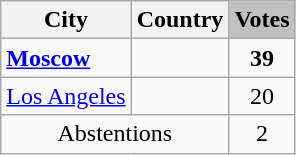<table class="wikitable">
<tr>
<th>City</th>
<th>Country</th>
<td style="background:silver;"><strong>Votes</strong></td>
</tr>
<tr>
<td><strong><a href='#'>Moscow</a></strong></td>
<td></td>
<td style="text-align:center;"><strong>39</strong></td>
</tr>
<tr>
<td><a href='#'>Los Angeles</a></td>
<td></td>
<td style="text-align:center;">20</td>
</tr>
<tr>
<td colspan=2 style="text-align:center;">Abstentions</td>
<td style="text-align:center;">2</td>
</tr>
</table>
